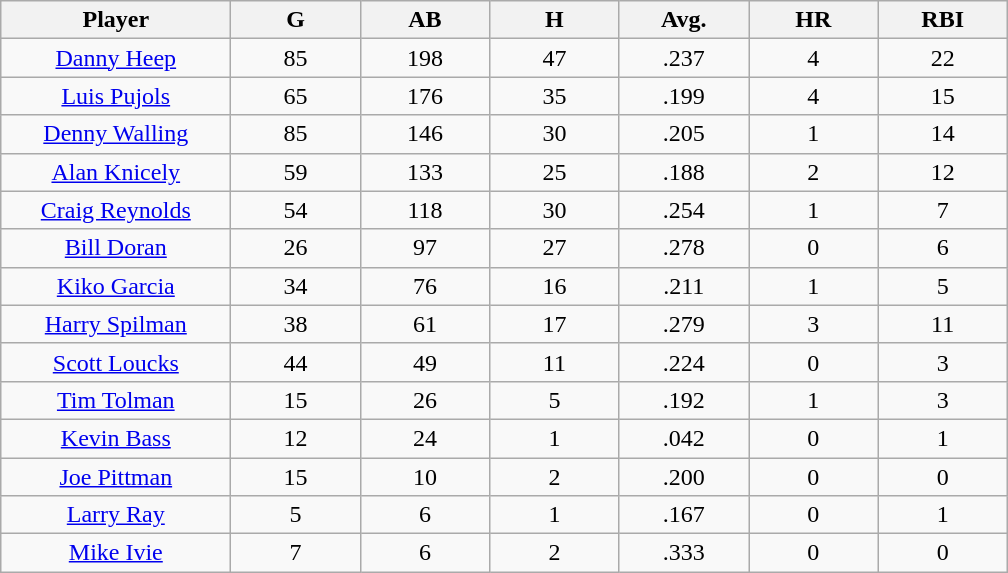<table class="wikitable sortable">
<tr>
<th bgcolor="#DDDDFF" width="16%">Player</th>
<th bgcolor="#DDDDFF" width="9%">G</th>
<th bgcolor="#DDDDFF" width="9%">AB</th>
<th bgcolor="#DDDDFF" width="9%">H</th>
<th bgcolor="#DDDDFF" width="9%">Avg.</th>
<th bgcolor="#DDDDFF" width="9%">HR</th>
<th bgcolor="#DDDDFF" width="9%">RBI</th>
</tr>
<tr align="center">
<td><a href='#'>Danny Heep</a></td>
<td>85</td>
<td>198</td>
<td>47</td>
<td>.237</td>
<td>4</td>
<td>22</td>
</tr>
<tr align=center>
<td><a href='#'>Luis Pujols</a></td>
<td>65</td>
<td>176</td>
<td>35</td>
<td>.199</td>
<td>4</td>
<td>15</td>
</tr>
<tr align=center>
<td><a href='#'>Denny Walling</a></td>
<td>85</td>
<td>146</td>
<td>30</td>
<td>.205</td>
<td>1</td>
<td>14</td>
</tr>
<tr align="center">
<td><a href='#'>Alan Knicely</a></td>
<td>59</td>
<td>133</td>
<td>25</td>
<td>.188</td>
<td>2</td>
<td>12</td>
</tr>
<tr align="center">
<td><a href='#'>Craig Reynolds</a></td>
<td>54</td>
<td>118</td>
<td>30</td>
<td>.254</td>
<td>1</td>
<td>7</td>
</tr>
<tr align=center>
<td><a href='#'>Bill Doran</a></td>
<td>26</td>
<td>97</td>
<td>27</td>
<td>.278</td>
<td>0</td>
<td>6</td>
</tr>
<tr align=center>
<td><a href='#'>Kiko Garcia</a></td>
<td>34</td>
<td>76</td>
<td>16</td>
<td>.211</td>
<td>1</td>
<td>5</td>
</tr>
<tr align=center>
<td><a href='#'>Harry Spilman</a></td>
<td>38</td>
<td>61</td>
<td>17</td>
<td>.279</td>
<td>3</td>
<td>11</td>
</tr>
<tr align=center>
<td><a href='#'>Scott Loucks</a></td>
<td>44</td>
<td>49</td>
<td>11</td>
<td>.224</td>
<td>0</td>
<td>3</td>
</tr>
<tr align="center">
<td><a href='#'>Tim Tolman</a></td>
<td>15</td>
<td>26</td>
<td>5</td>
<td>.192</td>
<td>1</td>
<td>3</td>
</tr>
<tr align=center>
<td><a href='#'>Kevin Bass</a></td>
<td>12</td>
<td>24</td>
<td>1</td>
<td>.042</td>
<td>0</td>
<td>1</td>
</tr>
<tr align="center">
<td><a href='#'>Joe Pittman</a></td>
<td>15</td>
<td>10</td>
<td>2</td>
<td>.200</td>
<td>0</td>
<td>0</td>
</tr>
<tr align="center">
<td><a href='#'>Larry Ray</a></td>
<td>5</td>
<td>6</td>
<td>1</td>
<td>.167</td>
<td>0</td>
<td>1</td>
</tr>
<tr align=center>
<td><a href='#'>Mike Ivie</a></td>
<td>7</td>
<td>6</td>
<td>2</td>
<td>.333</td>
<td>0</td>
<td>0</td>
</tr>
</table>
